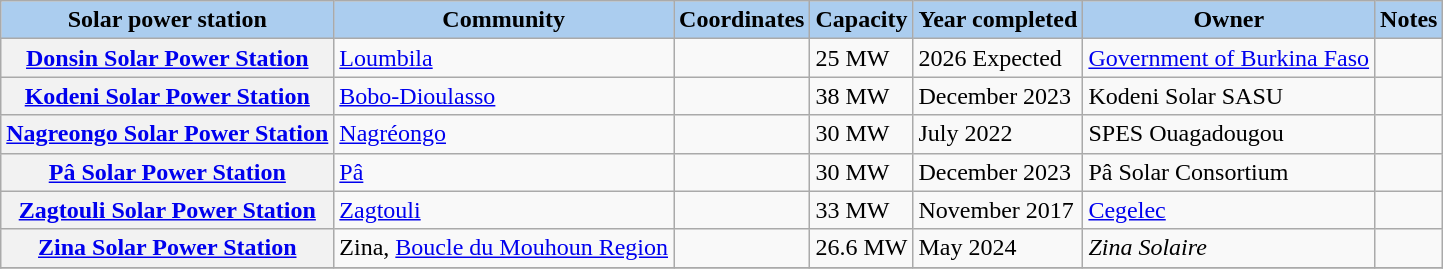<table class="wikitable sortable">
<tr>
<th style="background-color:#ABCDEF;">Solar power station</th>
<th style="background-color:#ABCDEF;">Community</th>
<th style="background-color:#ABCDEF;">Coordinates</th>
<th style="background-color:#ABCDEF;">Capacity</th>
<th style="background-color:#ABCDEF;">Year completed</th>
<th style="background-color:#ABCDEF;">Owner</th>
<th style="background-color:#ABCDEF;">Notes</th>
</tr>
<tr>
<th><a href='#'>Donsin Solar Power Station</a></th>
<td><a href='#'>Loumbila</a></td>
<td></td>
<td>25 MW</td>
<td>2026 Expected</td>
<td><a href='#'>Government of Burkina Faso</a></td>
<td></td>
</tr>
<tr>
<th><a href='#'>Kodeni Solar Power Station</a></th>
<td><a href='#'>Bobo-Dioulasso</a></td>
<td></td>
<td>38 MW</td>
<td>December 2023</td>
<td>Kodeni Solar SASU</td>
<td></td>
</tr>
<tr>
<th><a href='#'>Nagreongo Solar Power Station</a></th>
<td><a href='#'>Nagréongo</a></td>
<td></td>
<td>30 MW</td>
<td>July 2022</td>
<td>SPES Ouagadougou</td>
<td></td>
</tr>
<tr>
<th><a href='#'>Pâ Solar Power Station</a></th>
<td><a href='#'>Pâ</a></td>
<td></td>
<td>30 MW</td>
<td>December 2023</td>
<td>Pâ Solar Consortium</td>
<td></td>
</tr>
<tr>
<th><a href='#'>Zagtouli Solar Power Station</a></th>
<td><a href='#'>Zagtouli</a></td>
<td></td>
<td>33 MW</td>
<td>November 2017</td>
<td><a href='#'>Cegelec</a></td>
<td></td>
</tr>
<tr>
<th><a href='#'>Zina Solar Power Station</a></th>
<td>Zina, <a href='#'>Boucle du Mouhoun Region</a></td>
<td></td>
<td>26.6 MW</td>
<td>May 2024</td>
<td><em>Zina Solaire</em></td>
<td></td>
</tr>
<tr>
</tr>
</table>
